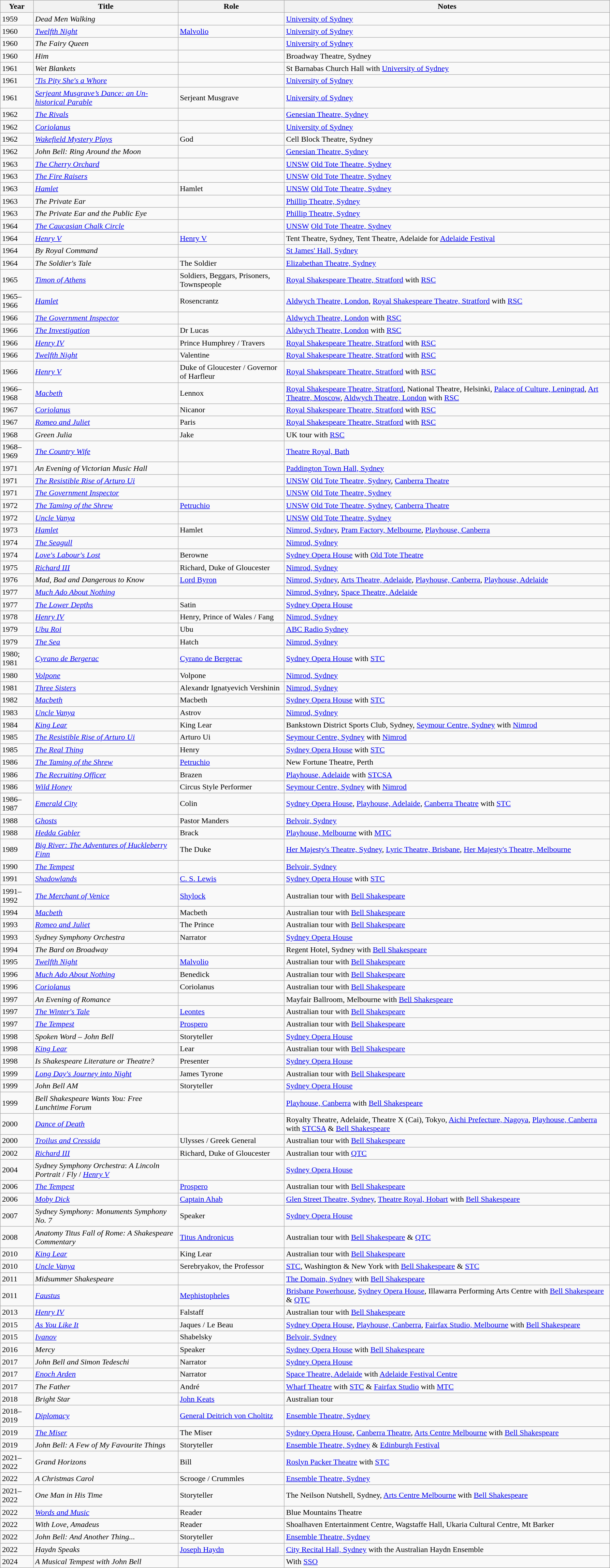<table class=wikitable>
<tr>
<th>Year</th>
<th>Title</th>
<th>Role</th>
<th>Notes</th>
</tr>
<tr>
<td>1959</td>
<td><em>Dead Men Walking</em></td>
<td></td>
<td><a href='#'>University of Sydney</a></td>
</tr>
<tr>
<td>1960</td>
<td><em><a href='#'>Twelfth Night</a></em></td>
<td><a href='#'>Malvolio</a></td>
<td><a href='#'>University of Sydney</a></td>
</tr>
<tr>
<td>1960</td>
<td><em>The Fairy Queen</em></td>
<td></td>
<td><a href='#'>University of Sydney</a></td>
</tr>
<tr>
<td>1960</td>
<td><em>Him</em></td>
<td></td>
<td>Broadway Theatre, Sydney</td>
</tr>
<tr>
<td>1961</td>
<td><em>Wet Blankets</em></td>
<td></td>
<td>St Barnabas Church Hall with <a href='#'>University of Sydney</a></td>
</tr>
<tr>
<td>1961</td>
<td><em><a href='#'>'Tis Pity She's a Whore</a></em></td>
<td></td>
<td><a href='#'>University of Sydney</a></td>
</tr>
<tr>
<td>1961</td>
<td><em><a href='#'>Serjeant Musgrave’s Dance: an Un-historical Parable</a></em></td>
<td>Serjeant Musgrave</td>
<td><a href='#'>University of Sydney</a></td>
</tr>
<tr>
<td>1962</td>
<td><em><a href='#'>The Rivals</a></em></td>
<td></td>
<td><a href='#'>Genesian Theatre, Sydney</a></td>
</tr>
<tr>
<td>1962</td>
<td><em><a href='#'>Coriolanus</a></em></td>
<td></td>
<td><a href='#'>University of Sydney</a></td>
</tr>
<tr>
<td>1962</td>
<td><em><a href='#'>Wakefield Mystery Plays</a></em></td>
<td>God</td>
<td>Cell Block Theatre, Sydney</td>
</tr>
<tr>
<td>1962</td>
<td><em>John Bell: Ring Around the Moon</em></td>
<td></td>
<td><a href='#'>Genesian Theatre, Sydney</a></td>
</tr>
<tr>
<td>1963</td>
<td><em><a href='#'>The Cherry Orchard</a></em></td>
<td></td>
<td><a href='#'>UNSW</a> <a href='#'>Old Tote Theatre, Sydney</a></td>
</tr>
<tr>
<td>1963</td>
<td><em><a href='#'>The Fire Raisers</a></em></td>
<td></td>
<td><a href='#'>UNSW</a> <a href='#'>Old Tote Theatre, Sydney</a></td>
</tr>
<tr>
<td>1963</td>
<td><em><a href='#'>Hamlet</a></em></td>
<td>Hamlet</td>
<td><a href='#'>UNSW</a> <a href='#'>Old Tote Theatre, Sydney</a></td>
</tr>
<tr>
<td>1963</td>
<td><em>The Private Ear</em></td>
<td></td>
<td><a href='#'>Phillip Theatre, Sydney</a></td>
</tr>
<tr>
<td>1963</td>
<td><em>The Private Ear and the Public Eye</em></td>
<td></td>
<td><a href='#'>Phillip Theatre, Sydney</a></td>
</tr>
<tr>
<td>1964</td>
<td><em><a href='#'>The Caucasian Chalk Circle</a></em></td>
<td></td>
<td><a href='#'>UNSW</a> <a href='#'>Old Tote Theatre, Sydney</a></td>
</tr>
<tr>
<td>1964</td>
<td><em><a href='#'>Henry V</a></em></td>
<td><a href='#'>Henry V</a></td>
<td>Tent Theatre, Sydney, Tent Theatre, Adelaide for <a href='#'>Adelaide Festival</a></td>
</tr>
<tr>
<td>1964</td>
<td><em>By Royal Command</em></td>
<td></td>
<td><a href='#'>St James' Hall, Sydney</a></td>
</tr>
<tr>
<td>1964</td>
<td><em>The Soldier's Tale</em></td>
<td>The Soldier</td>
<td><a href='#'>Elizabethan Theatre, Sydney</a></td>
</tr>
<tr>
<td>1965</td>
<td><em><a href='#'>Timon of Athens</a></em></td>
<td>Soldiers, Beggars, Prisoners, Townspeople</td>
<td><a href='#'>Royal Shakespeare Theatre, Stratford</a> with <a href='#'>RSC</a></td>
</tr>
<tr>
<td>1965–1966</td>
<td><em><a href='#'>Hamlet</a></em></td>
<td>Rosencrantz</td>
<td><a href='#'>Aldwych Theatre, London</a>, <a href='#'>Royal Shakespeare Theatre, Stratford</a> with <a href='#'>RSC</a></td>
</tr>
<tr>
<td>1966</td>
<td><em><a href='#'>The Government Inspector</a></em></td>
<td></td>
<td><a href='#'>Aldwych Theatre, London</a> with <a href='#'>RSC</a></td>
</tr>
<tr>
<td>1966</td>
<td><em><a href='#'>The Investigation</a></em></td>
<td>Dr Lucas</td>
<td><a href='#'>Aldwych Theatre, London</a> with <a href='#'>RSC</a></td>
</tr>
<tr>
<td>1966</td>
<td><em><a href='#'>Henry IV</a></em></td>
<td>Prince Humphrey / Travers</td>
<td><a href='#'>Royal Shakespeare Theatre, Stratford</a> with <a href='#'>RSC</a></td>
</tr>
<tr>
<td>1966</td>
<td><em><a href='#'>Twelfth Night</a></em></td>
<td>Valentine</td>
<td><a href='#'>Royal Shakespeare Theatre, Stratford</a> with <a href='#'>RSC</a></td>
</tr>
<tr>
<td>1966</td>
<td><em><a href='#'>Henry V</a></em></td>
<td>Duke of Gloucester / Governor of Harfleur</td>
<td><a href='#'>Royal Shakespeare Theatre, Stratford</a> with <a href='#'>RSC</a></td>
</tr>
<tr>
<td>1966–1968</td>
<td><em><a href='#'>Macbeth</a></em></td>
<td>Lennox</td>
<td><a href='#'>Royal Shakespeare Theatre, Stratford</a>, National Theatre, Helsinki, <a href='#'>Palace of Culture, Leningrad</a>, <a href='#'>Art Theatre, Moscow</a>, <a href='#'>Aldwych Theatre, London</a> with <a href='#'>RSC</a></td>
</tr>
<tr>
<td>1967</td>
<td><em><a href='#'>Coriolanus</a></em></td>
<td>Nicanor</td>
<td><a href='#'>Royal Shakespeare Theatre, Stratford</a> with <a href='#'>RSC</a></td>
</tr>
<tr>
<td>1967</td>
<td><em><a href='#'>Romeo and Juliet</a></em></td>
<td>Paris</td>
<td><a href='#'>Royal Shakespeare Theatre, Stratford</a> with <a href='#'>RSC</a></td>
</tr>
<tr>
<td>1968</td>
<td><em>Green Julia</em></td>
<td>Jake</td>
<td>UK tour with <a href='#'>RSC</a></td>
</tr>
<tr>
<td>1968–1969</td>
<td><em><a href='#'>The Country Wife</a></em></td>
<td></td>
<td><a href='#'>Theatre Royal, Bath</a></td>
</tr>
<tr>
<td>1971</td>
<td><em>An Evening of Victorian Music Hall</em></td>
<td></td>
<td><a href='#'>Paddington Town Hall, Sydney</a></td>
</tr>
<tr>
<td>1971</td>
<td><em><a href='#'>The Resistible Rise of Arturo Ui</a></em></td>
<td></td>
<td><a href='#'>UNSW</a> <a href='#'>Old Tote Theatre, Sydney</a>, <a href='#'>Canberra Theatre</a></td>
</tr>
<tr>
<td>1971</td>
<td><em><a href='#'>The Government Inspector</a></em></td>
<td></td>
<td><a href='#'>UNSW</a> <a href='#'>Old Tote Theatre, Sydney</a></td>
</tr>
<tr>
<td>1972</td>
<td><em><a href='#'>The Taming of the Shrew</a></em></td>
<td><a href='#'>Petruchio</a></td>
<td><a href='#'>UNSW</a> <a href='#'>Old Tote Theatre, Sydney</a>, <a href='#'>Canberra Theatre</a></td>
</tr>
<tr>
<td>1972</td>
<td><em><a href='#'>Uncle Vanya</a></em></td>
<td></td>
<td><a href='#'>UNSW</a> <a href='#'>Old Tote Theatre, Sydney</a></td>
</tr>
<tr>
<td>1973</td>
<td><em><a href='#'>Hamlet</a></em></td>
<td>Hamlet</td>
<td><a href='#'>Nimrod, Sydney</a>, <a href='#'>Pram Factory, Melbourne</a>, <a href='#'>Playhouse, Canberra</a></td>
</tr>
<tr>
<td>1974</td>
<td><em><a href='#'>The Seagull</a></em></td>
<td></td>
<td><a href='#'>Nimrod, Sydney</a></td>
</tr>
<tr>
<td>1974</td>
<td><em><a href='#'>Love's Labour's Lost</a></em></td>
<td>Berowne</td>
<td><a href='#'>Sydney Opera House</a> with <a href='#'>Old Tote Theatre</a></td>
</tr>
<tr>
<td>1975</td>
<td><em><a href='#'>Richard III</a></em></td>
<td>Richard, Duke of Gloucester</td>
<td><a href='#'>Nimrod, Sydney</a></td>
</tr>
<tr>
<td>1976</td>
<td><em>Mad, Bad and Dangerous to Know</em></td>
<td><a href='#'>Lord Byron</a></td>
<td><a href='#'>Nimrod, Sydney</a>, <a href='#'>Arts Theatre, Adelaide</a>, <a href='#'>Playhouse, Canberra</a>, <a href='#'>Playhouse, Adelaide</a></td>
</tr>
<tr>
<td>1977</td>
<td><em><a href='#'>Much Ado About Nothing</a></em></td>
<td></td>
<td><a href='#'>Nimrod, Sydney</a>, <a href='#'>Space Theatre, Adelaide</a></td>
</tr>
<tr>
<td>1977</td>
<td><em><a href='#'>The Lower Depths</a></em></td>
<td>Satin</td>
<td><a href='#'>Sydney Opera House</a></td>
</tr>
<tr>
<td>1978</td>
<td><em><a href='#'>Henry IV</a></em></td>
<td>Henry, Prince of Wales / Fang</td>
<td><a href='#'>Nimrod, Sydney</a></td>
</tr>
<tr>
<td>1979</td>
<td><em><a href='#'>Ubu Roi</a></em></td>
<td>Ubu</td>
<td><a href='#'>ABC Radio Sydney</a></td>
</tr>
<tr>
<td>1979</td>
<td><em><a href='#'>The Sea</a></em></td>
<td>Hatch</td>
<td><a href='#'>Nimrod, Sydney</a></td>
</tr>
<tr>
<td>1980; 1981</td>
<td><em><a href='#'>Cyrano de Bergerac</a></em></td>
<td><a href='#'>Cyrano de Bergerac</a></td>
<td><a href='#'>Sydney Opera House</a> with <a href='#'>STC</a></td>
</tr>
<tr>
<td>1980</td>
<td><em><a href='#'>Volpone</a></em></td>
<td>Volpone</td>
<td><a href='#'>Nimrod, Sydney</a></td>
</tr>
<tr>
<td>1981</td>
<td><em><a href='#'>Three Sisters</a></em></td>
<td>Alexandr Ignatyevich Vershinin</td>
<td><a href='#'>Nimrod, Sydney</a></td>
</tr>
<tr>
<td>1982</td>
<td><em><a href='#'>Macbeth</a></em></td>
<td>Macbeth</td>
<td><a href='#'>Sydney Opera House</a> with <a href='#'>STC</a></td>
</tr>
<tr>
<td>1983</td>
<td><em><a href='#'>Uncle Vanya</a></em></td>
<td>Astrov</td>
<td><a href='#'>Nimrod, Sydney</a></td>
</tr>
<tr>
<td>1984</td>
<td><em><a href='#'>King Lear</a></em></td>
<td>King Lear</td>
<td>Bankstown District Sports Club, Sydney, <a href='#'>Seymour Centre, Sydney</a> with <a href='#'>Nimrod</a></td>
</tr>
<tr>
<td>1985</td>
<td><em><a href='#'>The Resistible Rise of Arturo Ui</a></em></td>
<td>Arturo Ui</td>
<td><a href='#'>Seymour Centre, Sydney</a> with <a href='#'>Nimrod</a></td>
</tr>
<tr>
<td>1985</td>
<td><em><a href='#'>The Real Thing</a></em></td>
<td>Henry</td>
<td><a href='#'>Sydney Opera House</a> with <a href='#'>STC</a></td>
</tr>
<tr>
<td>1986</td>
<td><em><a href='#'>The Taming of the Shrew</a></em></td>
<td><a href='#'>Petruchio</a></td>
<td>New Fortune Theatre, Perth</td>
</tr>
<tr>
<td>1986</td>
<td><em><a href='#'>The Recruiting Officer</a></em></td>
<td>Brazen</td>
<td><a href='#'>Playhouse, Adelaide</a> with <a href='#'>STCSA</a></td>
</tr>
<tr>
<td>1986</td>
<td><em><a href='#'>Wild Honey</a></em></td>
<td>Circus Style Performer</td>
<td><a href='#'>Seymour Centre, Sydney</a> with <a href='#'>Nimrod</a></td>
</tr>
<tr>
<td>1986–1987</td>
<td><em><a href='#'>Emerald City</a></em></td>
<td>Colin</td>
<td><a href='#'>Sydney Opera House</a>, <a href='#'>Playhouse, Adelaide</a>, <a href='#'>Canberra Theatre</a> with <a href='#'>STC</a></td>
</tr>
<tr>
<td>1988</td>
<td><em><a href='#'>Ghosts</a></em></td>
<td>Pastor Manders</td>
<td><a href='#'>Belvoir, Sydney</a></td>
</tr>
<tr>
<td>1988</td>
<td><em><a href='#'>Hedda Gabler</a></em></td>
<td>Brack</td>
<td><a href='#'>Playhouse, Melbourne</a> with <a href='#'>MTC</a></td>
</tr>
<tr>
<td>1989</td>
<td><em><a href='#'>Big River: The Adventures of Huckleberry Finn</a></em></td>
<td>The Duke</td>
<td><a href='#'>Her Majesty's Theatre, Sydney</a>, <a href='#'>Lyric Theatre, Brisbane</a>, <a href='#'>Her Majesty's Theatre, Melbourne</a></td>
</tr>
<tr>
<td>1990</td>
<td><em><a href='#'>The Tempest</a></em></td>
<td></td>
<td><a href='#'>Belvoir, Sydney</a></td>
</tr>
<tr>
<td>1991</td>
<td><em><a href='#'>Shadowlands</a></em></td>
<td><a href='#'>C. S. Lewis</a></td>
<td><a href='#'>Sydney Opera House</a> with <a href='#'>STC</a></td>
</tr>
<tr>
<td>1991–1992</td>
<td><em><a href='#'>The Merchant of Venice</a></em></td>
<td><a href='#'>Shylock</a></td>
<td>Australian tour with <a href='#'>Bell Shakespeare</a></td>
</tr>
<tr>
<td>1994</td>
<td><em><a href='#'>Macbeth</a></em></td>
<td>Macbeth</td>
<td>Australian tour with <a href='#'>Bell Shakespeare</a></td>
</tr>
<tr>
<td>1993</td>
<td><em><a href='#'>Romeo and Juliet</a></em></td>
<td>The Prince</td>
<td>Australian tour with <a href='#'>Bell Shakespeare</a></td>
</tr>
<tr>
<td>1993</td>
<td><em>Sydney Symphony Orchestra</em></td>
<td>Narrator</td>
<td><a href='#'>Sydney Opera House</a></td>
</tr>
<tr>
<td>1994</td>
<td><em>The Bard on Broadway</em></td>
<td></td>
<td>Regent Hotel, Sydney with <a href='#'>Bell Shakespeare</a></td>
</tr>
<tr>
<td>1995</td>
<td><em><a href='#'>Twelfth Night</a></em></td>
<td><a href='#'>Malvolio</a></td>
<td>Australian tour with <a href='#'>Bell Shakespeare</a></td>
</tr>
<tr>
<td>1996</td>
<td><em><a href='#'>Much Ado About Nothing</a></em></td>
<td>Benedick</td>
<td>Australian tour with <a href='#'>Bell Shakespeare</a></td>
</tr>
<tr>
<td>1996</td>
<td><em><a href='#'>Coriolanus</a></em></td>
<td>Coriolanus</td>
<td>Australian tour with <a href='#'>Bell Shakespeare</a></td>
</tr>
<tr>
<td>1997</td>
<td><em>An Evening of Romance</em></td>
<td></td>
<td>Mayfair Ballroom, Melbourne with <a href='#'>Bell Shakespeare</a></td>
</tr>
<tr>
<td>1997</td>
<td><em><a href='#'>The Winter's Tale</a></em></td>
<td><a href='#'>Leontes</a></td>
<td>Australian tour with <a href='#'>Bell Shakespeare</a></td>
</tr>
<tr>
<td>1997</td>
<td><em><a href='#'>The Tempest</a></em></td>
<td><a href='#'>Prospero</a></td>
<td>Australian tour with <a href='#'>Bell Shakespeare</a></td>
</tr>
<tr>
<td>1998</td>
<td><em>Spoken Word – John Bell</em></td>
<td>Storyteller</td>
<td><a href='#'>Sydney Opera House</a></td>
</tr>
<tr>
<td>1998</td>
<td><em><a href='#'>King Lear</a></em></td>
<td>Lear</td>
<td>Australian tour with <a href='#'>Bell Shakespeare</a></td>
</tr>
<tr>
<td>1998</td>
<td><em>Is Shakespeare Literature or Theatre?</em></td>
<td>Presenter</td>
<td><a href='#'>Sydney Opera House</a></td>
</tr>
<tr>
<td>1999</td>
<td><em><a href='#'>Long Day's Journey into Night</a></em></td>
<td>James Tyrone</td>
<td>Australian tour with <a href='#'>Bell Shakespeare</a></td>
</tr>
<tr>
<td>1999</td>
<td><em>John Bell AM</em></td>
<td>Storyteller</td>
<td><a href='#'>Sydney Opera House</a></td>
</tr>
<tr>
<td>1999</td>
<td><em>Bell Shakespeare Wants You: Free Lunchtime Forum</em></td>
<td></td>
<td><a href='#'>Playhouse, Canberra</a> with <a href='#'>Bell Shakespeare</a></td>
</tr>
<tr>
<td>2000</td>
<td><em><a href='#'>Dance of Death</a></em></td>
<td></td>
<td>Royalty Theatre, Adelaide, Theatre X (Cai), Tokyo, <a href='#'>Aichi Prefecture, Nagoya</a>, <a href='#'>Playhouse, Canberra</a> with <a href='#'>STCSA</a> & <a href='#'>Bell Shakespeare</a></td>
</tr>
<tr>
<td>2000</td>
<td><em><a href='#'>Troilus and Cressida</a></em></td>
<td>Ulysses / Greek General</td>
<td>Australian tour with <a href='#'>Bell Shakespeare</a></td>
</tr>
<tr>
<td>2002</td>
<td><em><a href='#'>Richard III</a></em></td>
<td>Richard, Duke of Gloucester</td>
<td>Australian tour with <a href='#'>QTC</a></td>
</tr>
<tr>
<td>2004</td>
<td><em>Sydney Symphony Orchestra</em>: <em>A Lincoln Portrait</em> / <em>Fly</em> / <em><a href='#'>Henry V</a></em></td>
<td></td>
<td><a href='#'>Sydney Opera House</a></td>
</tr>
<tr>
<td>2006</td>
<td><em><a href='#'>The Tempest</a></em></td>
<td><a href='#'>Prospero</a></td>
<td>Australian tour with <a href='#'>Bell Shakespeare</a></td>
</tr>
<tr>
<td>2006</td>
<td><em><a href='#'>Moby Dick</a></em></td>
<td><a href='#'>Captain Ahab</a></td>
<td><a href='#'>Glen Street Theatre, Sydney</a>, <a href='#'>Theatre Royal, Hobart</a> with <a href='#'>Bell Shakespeare</a></td>
</tr>
<tr>
<td>2007</td>
<td><em>Sydney Symphony: Monuments Symphony No. 7</em></td>
<td>Speaker</td>
<td><a href='#'>Sydney Opera House</a></td>
</tr>
<tr>
<td>2008</td>
<td><em>Anatomy Titus Fall of Rome: A Shakespeare Commentary</em></td>
<td><a href='#'>Titus Andronicus</a></td>
<td>Australian tour with <a href='#'>Bell Shakespeare</a> & <a href='#'>QTC</a></td>
</tr>
<tr>
<td>2010</td>
<td><em><a href='#'>King Lear</a></em></td>
<td>King Lear</td>
<td>Australian tour with <a href='#'>Bell Shakespeare</a></td>
</tr>
<tr>
<td>2010</td>
<td><em><a href='#'>Uncle Vanya</a></em></td>
<td>Serebryakov, the Professor</td>
<td><a href='#'>STC</a>, Washington & New York with <a href='#'>Bell Shakespeare</a> & <a href='#'>STC</a></td>
</tr>
<tr>
<td>2011</td>
<td><em>Midsummer Shakespeare</em></td>
<td></td>
<td><a href='#'>The Domain, Sydney</a> with <a href='#'>Bell Shakespeare</a></td>
</tr>
<tr>
<td>2011</td>
<td><em><a href='#'>Faustus</a></em></td>
<td><a href='#'>Mephistopheles</a></td>
<td><a href='#'>Brisbane Powerhouse</a>, <a href='#'>Sydney Opera House</a>, Illawarra Performing Arts Centre with <a href='#'>Bell Shakespeare</a> & <a href='#'>QTC</a></td>
</tr>
<tr>
<td>2013</td>
<td><em><a href='#'>Henry IV</a></em></td>
<td>Falstaff</td>
<td>Australian tour with <a href='#'>Bell Shakespeare</a></td>
</tr>
<tr>
<td>2015</td>
<td><em><a href='#'>As You Like It</a></em></td>
<td>Jaques / Le Beau</td>
<td><a href='#'>Sydney Opera House</a>, <a href='#'>Playhouse, Canberra</a>, <a href='#'>Fairfax Studio, Melbourne</a> with <a href='#'>Bell Shakespeare</a></td>
</tr>
<tr>
<td>2015</td>
<td><em><a href='#'>Ivanov</a></em></td>
<td>Shabelsky</td>
<td><a href='#'>Belvoir, Sydney</a></td>
</tr>
<tr>
<td>2016</td>
<td><em>Mercy</em></td>
<td>Speaker</td>
<td><a href='#'>Sydney Opera House</a> with <a href='#'>Bell Shakespeare</a></td>
</tr>
<tr>
<td>2017</td>
<td><em>John Bell and Simon Tedeschi</em></td>
<td>Narrator</td>
<td><a href='#'>Sydney Opera House</a></td>
</tr>
<tr>
<td>2017</td>
<td><em><a href='#'>Enoch Arden</a></em></td>
<td>Narrator</td>
<td><a href='#'>Space Theatre, Adelaide</a> with <a href='#'>Adelaide Festival Centre</a></td>
</tr>
<tr>
<td>2017</td>
<td><em>The Father</em></td>
<td>André</td>
<td><a href='#'>Wharf Theatre</a> with <a href='#'>STC</a> & <a href='#'>Fairfax Studio</a> with <a href='#'>MTC</a></td>
</tr>
<tr>
<td>2018</td>
<td><em>Bright Star</em></td>
<td><a href='#'>John Keats</a></td>
<td>Australian tour</td>
</tr>
<tr>
<td>2018–2019</td>
<td><em><a href='#'>Diplomacy</a></em></td>
<td><a href='#'>General Deitrich von Choltitz</a></td>
<td><a href='#'>Ensemble Theatre, Sydney</a></td>
</tr>
<tr>
<td>2019</td>
<td><em><a href='#'>The Miser</a></em></td>
<td>The Miser</td>
<td><a href='#'>Sydney Opera House</a>, <a href='#'>Canberra Theatre</a>, <a href='#'>Arts Centre Melbourne</a> with <a href='#'>Bell Shakespeare</a></td>
</tr>
<tr>
<td>2019</td>
<td><em>John Bell: A Few of My Favourite Things</em></td>
<td>Storyteller</td>
<td><a href='#'>Ensemble Theatre, Sydney</a> & <a href='#'>Edinburgh Festival</a></td>
</tr>
<tr>
<td>2021–2022</td>
<td><em>Grand Horizons</em></td>
<td>Bill</td>
<td><a href='#'>Roslyn Packer Theatre</a> with <a href='#'>STC</a></td>
</tr>
<tr>
<td>2022</td>
<td><em>A Christmas Carol</em></td>
<td>Scrooge / Crummles</td>
<td><a href='#'>Ensemble Theatre, Sydney</a></td>
</tr>
<tr>
<td>2021–2022</td>
<td><em>One Man in His Time</em></td>
<td>Storyteller</td>
<td>The Neilson Nutshell, Sydney, <a href='#'>Arts Centre Melbourne</a> with <a href='#'>Bell Shakespeare</a></td>
</tr>
<tr>
<td>2022</td>
<td><em><a href='#'>Words and Music</a></em></td>
<td>Reader</td>
<td>Blue Mountains Theatre</td>
</tr>
<tr>
<td>2022</td>
<td><em>With Love, Amadeus</em></td>
<td>Reader</td>
<td>Shoalhaven Entertainment Centre, Wagstaffe Hall, Ukaria Cultural Centre, Mt Barker</td>
</tr>
<tr>
<td>2022</td>
<td><em>John Bell: And Another Thing...</em></td>
<td>Storyteller</td>
<td><a href='#'>Ensemble Theatre, Sydney</a></td>
</tr>
<tr>
<td>2022</td>
<td><em>Haydn Speaks</em></td>
<td><a href='#'>Joseph Haydn</a></td>
<td><a href='#'>City Recital Hall, Sydney</a> with the Australian Haydn Ensemble</td>
</tr>
<tr>
<td>2024</td>
<td><em>A Musical Tempest with John Bell</em></td>
<td></td>
<td>With <a href='#'>SSO</a></td>
</tr>
</table>
